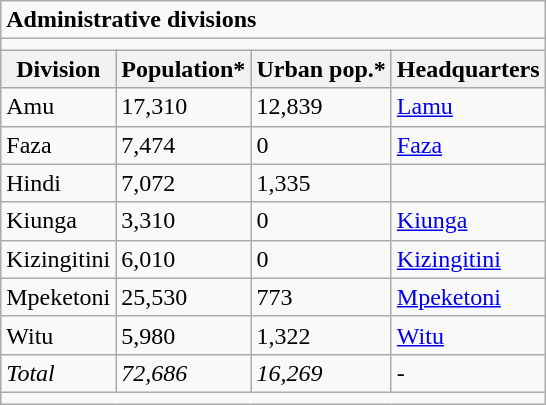<table class="wikitable">
<tr>
<td colspan="4"><strong>Administrative divisions</strong></td>
</tr>
<tr>
<td colspan="4"></td>
</tr>
<tr>
<th>Division</th>
<th>Population*</th>
<th>Urban pop.*</th>
<th>Headquarters</th>
</tr>
<tr>
<td>Amu</td>
<td>17,310</td>
<td>12,839</td>
<td><a href='#'>Lamu</a></td>
</tr>
<tr>
<td>Faza</td>
<td>7,474</td>
<td>0</td>
<td><a href='#'>Faza</a></td>
</tr>
<tr>
<td>Hindi</td>
<td>7,072</td>
<td>1,335</td>
<td></td>
</tr>
<tr>
<td>Kiunga</td>
<td>3,310</td>
<td>0</td>
<td><a href='#'>Kiunga</a></td>
</tr>
<tr>
<td>Kizingitini</td>
<td>6,010</td>
<td>0</td>
<td><a href='#'>Kizingitini</a></td>
</tr>
<tr>
<td>Mpeketoni</td>
<td>25,530</td>
<td>773</td>
<td><a href='#'>Mpeketoni</a></td>
</tr>
<tr>
<td>Witu</td>
<td>5,980</td>
<td>1,322</td>
<td><a href='#'>Witu</a></td>
</tr>
<tr>
<td><em>Total</em></td>
<td><em>72,686</em></td>
<td><em>16,269</em></td>
<td>-</td>
</tr>
<tr>
<td colspan="4"></td>
</tr>
</table>
